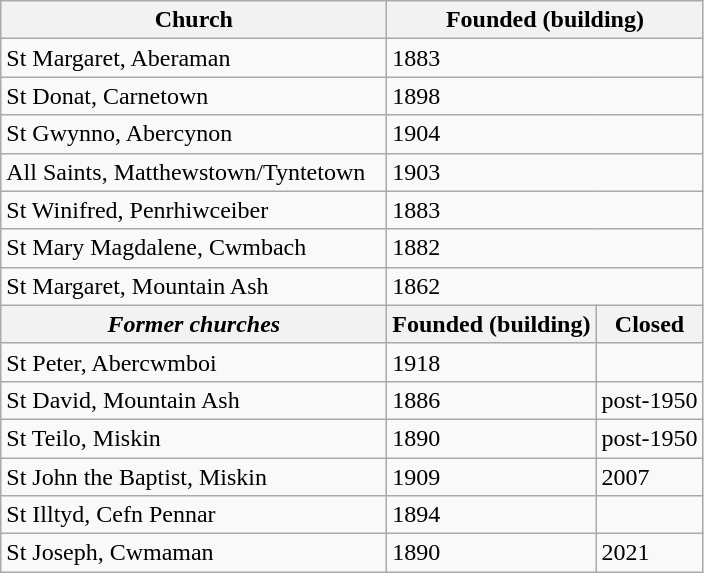<table class="wikitable">
<tr>
<th width="250">Church</th>
<th colspan="2" width="125">Founded (building)</th>
</tr>
<tr>
<td>St Margaret, Aberaman</td>
<td colspan="2">1883</td>
</tr>
<tr>
<td>St Donat, Carnetown</td>
<td colspan="2">1898</td>
</tr>
<tr>
<td>St Gwynno, Abercynon</td>
<td colspan="2">1904</td>
</tr>
<tr>
<td>All Saints, Matthewstown/Tyntetown</td>
<td colspan="2">1903</td>
</tr>
<tr>
<td>St Winifred, Penrhiwceiber</td>
<td colspan="2">1883</td>
</tr>
<tr>
<td>St Mary Magdalene, Cwmbach</td>
<td colspan="2">1882</td>
</tr>
<tr>
<td>St Margaret, Mountain Ash</td>
<td colspan="2">1862</td>
</tr>
<tr>
<th><em>Former churches</em></th>
<th>Founded (building)</th>
<th>Closed</th>
</tr>
<tr>
<td>St Peter, Abercwmboi</td>
<td>1918</td>
<td></td>
</tr>
<tr>
<td>St David, Mountain Ash</td>
<td>1886</td>
<td>post-1950</td>
</tr>
<tr>
<td>St Teilo, Miskin</td>
<td>1890</td>
<td>post-1950</td>
</tr>
<tr>
<td>St John the Baptist, Miskin</td>
<td>1909</td>
<td>2007</td>
</tr>
<tr>
<td>St Illtyd, Cefn Pennar</td>
<td>1894</td>
<td></td>
</tr>
<tr>
<td>St Joseph, Cwmaman</td>
<td>1890</td>
<td>2021</td>
</tr>
</table>
